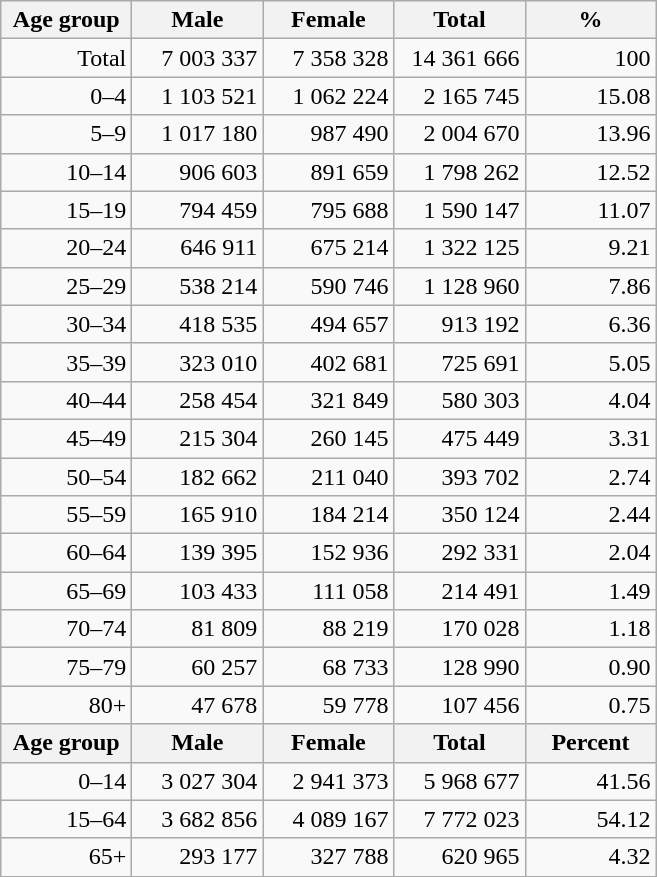<table class="wikitable">
<tr>
<th width="80pt">Age group</th>
<th width="80pt">Male</th>
<th width="80pt">Female</th>
<th width="80pt">Total</th>
<th width="80pt">%</th>
</tr>
<tr>
<td align="right">Total</td>
<td align="right">7 003 337</td>
<td align="right">7 358 328</td>
<td align="right">14 361 666</td>
<td align="right">100</td>
</tr>
<tr>
<td align="right">0–4</td>
<td align="right">1 103 521</td>
<td align="right">1 062 224</td>
<td align="right">2 165 745</td>
<td align="right">15.08</td>
</tr>
<tr>
<td align="right">5–9</td>
<td align="right">1 017 180</td>
<td align="right">987 490</td>
<td align="right">2 004 670</td>
<td align="right">13.96</td>
</tr>
<tr>
<td align="right">10–14</td>
<td align="right">906 603</td>
<td align="right">891 659</td>
<td align="right">1 798 262</td>
<td align="right">12.52</td>
</tr>
<tr>
<td align="right">15–19</td>
<td align="right">794 459</td>
<td align="right">795 688</td>
<td align="right">1 590 147</td>
<td align="right">11.07</td>
</tr>
<tr>
<td align="right">20–24</td>
<td align="right">646 911</td>
<td align="right">675 214</td>
<td align="right">1 322 125</td>
<td align="right">9.21</td>
</tr>
<tr>
<td align="right">25–29</td>
<td align="right">538 214</td>
<td align="right">590 746</td>
<td align="right">1 128 960</td>
<td align="right">7.86</td>
</tr>
<tr>
<td align="right">30–34</td>
<td align="right">418 535</td>
<td align="right">494 657</td>
<td align="right">913 192</td>
<td align="right">6.36</td>
</tr>
<tr>
<td align="right">35–39</td>
<td align="right">323 010</td>
<td align="right">402 681</td>
<td align="right">725 691</td>
<td align="right">5.05</td>
</tr>
<tr>
<td align="right">40–44</td>
<td align="right">258 454</td>
<td align="right">321 849</td>
<td align="right">580 303</td>
<td align="right">4.04</td>
</tr>
<tr>
<td align="right">45–49</td>
<td align="right">215 304</td>
<td align="right">260 145</td>
<td align="right">475 449</td>
<td align="right">3.31</td>
</tr>
<tr>
<td align="right">50–54</td>
<td align="right">182 662</td>
<td align="right">211 040</td>
<td align="right">393 702</td>
<td align="right">2.74</td>
</tr>
<tr>
<td align="right">55–59</td>
<td align="right">165 910</td>
<td align="right">184 214</td>
<td align="right">350 124</td>
<td align="right">2.44</td>
</tr>
<tr>
<td align="right">60–64</td>
<td align="right">139 395</td>
<td align="right">152 936</td>
<td align="right">292 331</td>
<td align="right">2.04</td>
</tr>
<tr>
<td align="right">65–69</td>
<td align="right">103 433</td>
<td align="right">111 058</td>
<td align="right">214 491</td>
<td align="right">1.49</td>
</tr>
<tr>
<td align="right">70–74</td>
<td align="right">81 809</td>
<td align="right">88 219</td>
<td align="right">170 028</td>
<td align="right">1.18</td>
</tr>
<tr>
<td align="right">75–79</td>
<td align="right">60 257</td>
<td align="right">68 733</td>
<td align="right">128 990</td>
<td align="right">0.90</td>
</tr>
<tr>
<td align="right">80+</td>
<td align="right">47 678</td>
<td align="right">59 778</td>
<td align="right">107 456</td>
<td align="right">0.75</td>
</tr>
<tr>
<th width="50">Age group</th>
<th width="80pt">Male</th>
<th width="80">Female</th>
<th width="80">Total</th>
<th width="50">Percent</th>
</tr>
<tr>
<td align="right">0–14</td>
<td align="right">3 027 304</td>
<td align="right">2 941 373</td>
<td align="right">5 968 677</td>
<td align="right">41.56</td>
</tr>
<tr>
<td align="right">15–64</td>
<td align="right">3 682 856</td>
<td align="right">4 089 167</td>
<td align="right">7 772 023</td>
<td align="right">54.12</td>
</tr>
<tr>
<td align="right">65+</td>
<td align="right">293 177</td>
<td align="right">327 788</td>
<td align="right">620 965</td>
<td align="right">4.32</td>
</tr>
<tr>
</tr>
</table>
